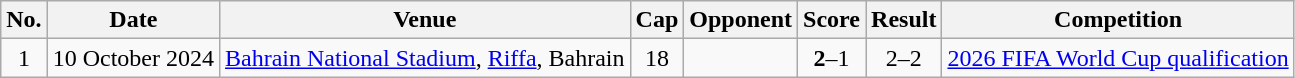<table class="wikitable sortable">
<tr>
<th scope="col">No.</th>
<th scope="col">Date</th>
<th scope="col">Venue</th>
<th scope="col">Cap</th>
<th scope="col">Opponent</th>
<th scope="col">Score</th>
<th scope="col">Result</th>
<th scope="col">Competition</th>
</tr>
<tr>
<td style="text-align:center">1</td>
<td>10 October 2024</td>
<td><a href='#'>Bahrain National Stadium</a>, <a href='#'>Riffa</a>, Bahrain</td>
<td align=center>18</td>
<td></td>
<td align=center><strong>2</strong>–1</td>
<td align=center>2–2</td>
<td><a href='#'>2026 FIFA World Cup qualification</a></td>
</tr>
</table>
